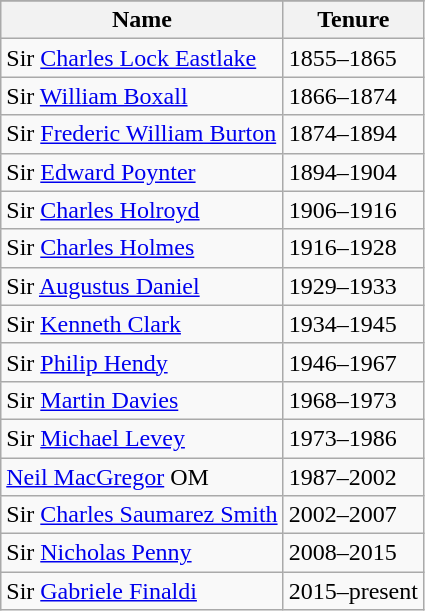<table class="wikitable sortable" width="auto">
<tr>
</tr>
<tr>
<th>Name</th>
<th>Tenure</th>
</tr>
<tr>
<td>Sir <a href='#'>Charles Lock Eastlake</a></td>
<td>1855–1865</td>
</tr>
<tr>
<td>Sir <a href='#'>William Boxall</a></td>
<td>1866–1874</td>
</tr>
<tr>
<td>Sir <a href='#'>Frederic William Burton</a></td>
<td>1874–1894</td>
</tr>
<tr>
<td>Sir <a href='#'>Edward Poynter</a></td>
<td>1894–1904</td>
</tr>
<tr>
<td>Sir <a href='#'>Charles Holroyd</a></td>
<td>1906–1916</td>
</tr>
<tr>
<td>Sir <a href='#'>Charles Holmes</a></td>
<td>1916–1928</td>
</tr>
<tr>
<td>Sir <a href='#'>Augustus Daniel</a></td>
<td>1929–1933</td>
</tr>
<tr>
<td>Sir <a href='#'>Kenneth Clark</a></td>
<td>1934–1945</td>
</tr>
<tr>
<td>Sir <a href='#'>Philip Hendy</a></td>
<td>1946–1967</td>
</tr>
<tr>
<td>Sir <a href='#'>Martin Davies</a></td>
<td>1968–1973</td>
</tr>
<tr>
<td>Sir <a href='#'>Michael Levey</a></td>
<td>1973–1986</td>
</tr>
<tr>
<td><a href='#'>Neil MacGregor</a> OM</td>
<td>1987–2002</td>
</tr>
<tr>
<td>Sir <a href='#'>Charles Saumarez Smith</a></td>
<td>2002–2007</td>
</tr>
<tr>
<td>Sir <a href='#'>Nicholas Penny</a></td>
<td>2008–2015</td>
</tr>
<tr>
<td>Sir <a href='#'>Gabriele Finaldi</a></td>
<td>2015–present</td>
</tr>
</table>
